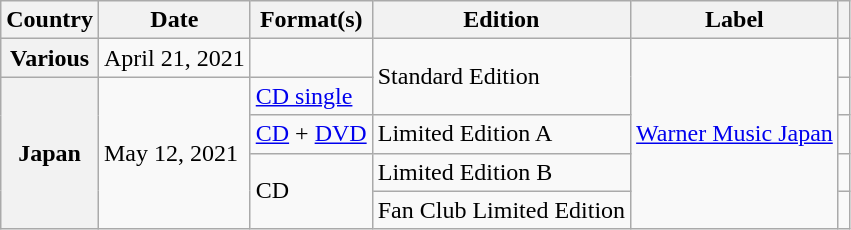<table class="wikitable plainrowheaders" border="1">
<tr>
<th>Country</th>
<th>Date</th>
<th>Format(s)</th>
<th>Edition</th>
<th>Label</th>
<th></th>
</tr>
<tr>
<th scope="row">Various</th>
<td>April 21, 2021</td>
<td></td>
<td rowspan="2">Standard Edition</td>
<td rowspan="5"><a href='#'>Warner Music Japan</a></td>
<td style="text-align:center;"></td>
</tr>
<tr>
<th scope="row" rowspan="4">Japan</th>
<td rowspan="4">May 12, 2021</td>
<td><a href='#'>CD single</a></td>
<td style="text-align:center;"></td>
</tr>
<tr>
<td><a href='#'>CD</a> + <a href='#'>DVD</a></td>
<td>Limited Edition A</td>
<td style="text-align:center;"></td>
</tr>
<tr>
<td rowspan="2">CD</td>
<td>Limited Edition B</td>
<td style="text-align:center;"></td>
</tr>
<tr>
<td>Fan Club Limited Edition</td>
<td style="text-align:center;"></td>
</tr>
</table>
